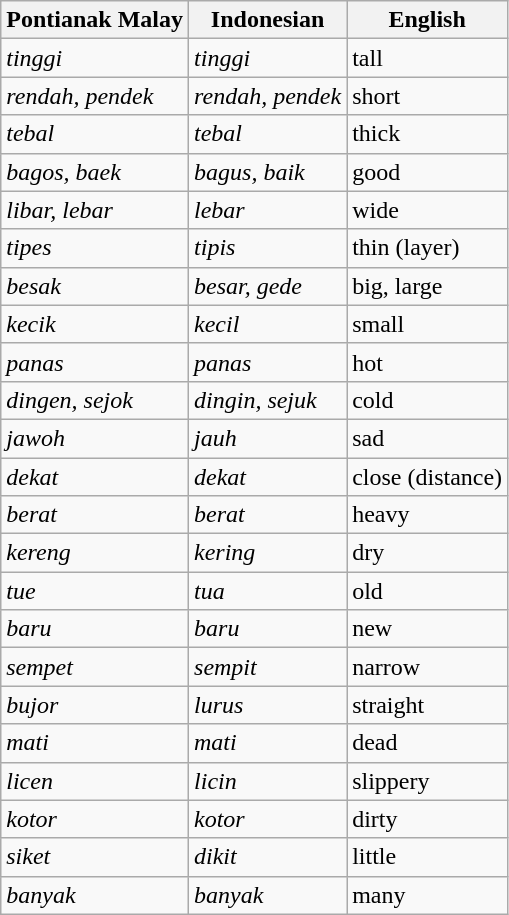<table class="wikitable">
<tr>
<th>Pontianak Malay</th>
<th>Indonesian</th>
<th>English</th>
</tr>
<tr>
<td><em>tinggi</em></td>
<td><em>tinggi</em></td>
<td>tall</td>
</tr>
<tr>
<td><em>rendah, pendek</em></td>
<td><em>rendah, pendek</em></td>
<td>short</td>
</tr>
<tr>
<td><em>tebal</em></td>
<td><em>tebal</em></td>
<td>thick</td>
</tr>
<tr>
<td><em>bagos, baek</em></td>
<td><em>bagus, baik</em></td>
<td>good</td>
</tr>
<tr>
<td><em>libar, lebar</em></td>
<td><em>lebar</em></td>
<td>wide</td>
</tr>
<tr>
<td><em>tipes</em></td>
<td><em>tipis</em></td>
<td>thin (layer)</td>
</tr>
<tr>
<td><em>besak</em></td>
<td><em>besar, gede</em></td>
<td>big, large</td>
</tr>
<tr>
<td><em>kecik</em></td>
<td><em>kecil</em></td>
<td>small</td>
</tr>
<tr>
<td><em>panas</em></td>
<td><em>panas</em></td>
<td>hot</td>
</tr>
<tr>
<td><em>dingen, sejok</em></td>
<td><em>dingin, sejuk</em></td>
<td>cold</td>
</tr>
<tr>
<td><em>jawoh</em></td>
<td><em>jauh</em></td>
<td>sad</td>
</tr>
<tr>
<td><em>dekat</em></td>
<td><em>dekat</em></td>
<td>close (distance)</td>
</tr>
<tr>
<td><em>berat</em></td>
<td><em>berat</em></td>
<td>heavy</td>
</tr>
<tr>
<td><em>kereng</em></td>
<td><em>kering</em></td>
<td>dry</td>
</tr>
<tr>
<td><em>tue</em></td>
<td><em>tua</em></td>
<td>old</td>
</tr>
<tr>
<td><em>baru</em></td>
<td><em>baru</em></td>
<td>new</td>
</tr>
<tr>
<td><em>sempet</em></td>
<td><em>sempit</em></td>
<td>narrow</td>
</tr>
<tr>
<td><em>bujor</em></td>
<td><em>lurus</em></td>
<td>straight</td>
</tr>
<tr>
<td><em>mati</em></td>
<td><em>mati</em></td>
<td>dead</td>
</tr>
<tr>
<td><em>licen</em></td>
<td><em>licin</em></td>
<td>slippery</td>
</tr>
<tr>
<td><em>kotor</em></td>
<td><em>kotor</em></td>
<td>dirty</td>
</tr>
<tr>
<td><em>siket</em></td>
<td><em>dikit</em></td>
<td>little</td>
</tr>
<tr>
<td><em>banyak</em></td>
<td><em>banyak</em></td>
<td>many</td>
</tr>
</table>
